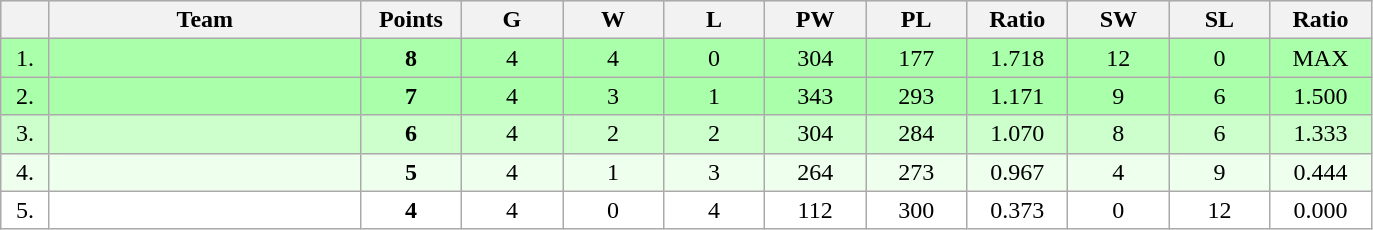<table class=wikitable style="text-align:center">
<tr bgcolor="#DCDCDC">
<th width="25"></th>
<th width="200">Team</th>
<th width="60">Points</th>
<th width="60">G</th>
<th width="60">W</th>
<th width="60">L</th>
<th width="60">PW</th>
<th width="60">PL</th>
<th width="60">Ratio</th>
<th width="60">SW</th>
<th width="60">SL</th>
<th width="60">Ratio</th>
</tr>
<tr bgcolor=#AAFFAA>
<td>1.</td>
<td align=left></td>
<td><strong>8</strong></td>
<td>4</td>
<td>4</td>
<td>0</td>
<td>304</td>
<td>177</td>
<td>1.718</td>
<td>12</td>
<td>0</td>
<td>MAX</td>
</tr>
<tr bgcolor=#AAFFAA>
<td>2.</td>
<td align=left></td>
<td><strong>7</strong></td>
<td>4</td>
<td>3</td>
<td>1</td>
<td>343</td>
<td>293</td>
<td>1.171</td>
<td>9</td>
<td>6</td>
<td>1.500</td>
</tr>
<tr bgcolor=#CCFFCC>
<td>3.</td>
<td align=left></td>
<td><strong>6</strong></td>
<td>4</td>
<td>2</td>
<td>2</td>
<td>304</td>
<td>284</td>
<td>1.070</td>
<td>8</td>
<td>6</td>
<td>1.333</td>
</tr>
<tr bgcolor=#EEFFEE>
<td>4.</td>
<td align=left></td>
<td><strong>5</strong></td>
<td>4</td>
<td>1</td>
<td>3</td>
<td>264</td>
<td>273</td>
<td>0.967</td>
<td>4</td>
<td>9</td>
<td>0.444</td>
</tr>
<tr bgcolor=#FFFFFF>
<td>5.</td>
<td align=left></td>
<td><strong>4</strong></td>
<td>4</td>
<td>0</td>
<td>4</td>
<td>112</td>
<td>300</td>
<td>0.373</td>
<td>0</td>
<td>12</td>
<td>0.000</td>
</tr>
</table>
